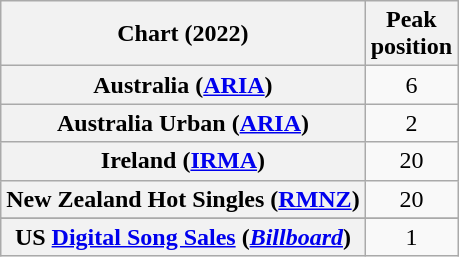<table class="wikitable sortable plainrowheaders" style="text-align:center">
<tr>
<th scope="col">Chart (2022)</th>
<th scope="col">Peak<br>position</th>
</tr>
<tr>
<th scope="row">Australia (<a href='#'>ARIA</a>)</th>
<td>6</td>
</tr>
<tr>
<th scope="row">Australia Urban (<a href='#'>ARIA</a>)</th>
<td>2</td>
</tr>
<tr>
<th scope="row">Ireland (<a href='#'>IRMA</a>)</th>
<td>20</td>
</tr>
<tr>
<th scope="row">New Zealand Hot Singles (<a href='#'>RMNZ</a>)</th>
<td>20</td>
</tr>
<tr>
</tr>
<tr>
</tr>
<tr>
<th scope="row">US <a href='#'>Digital Song Sales</a> (<em><a href='#'>Billboard</a></em>)</th>
<td>1</td>
</tr>
</table>
